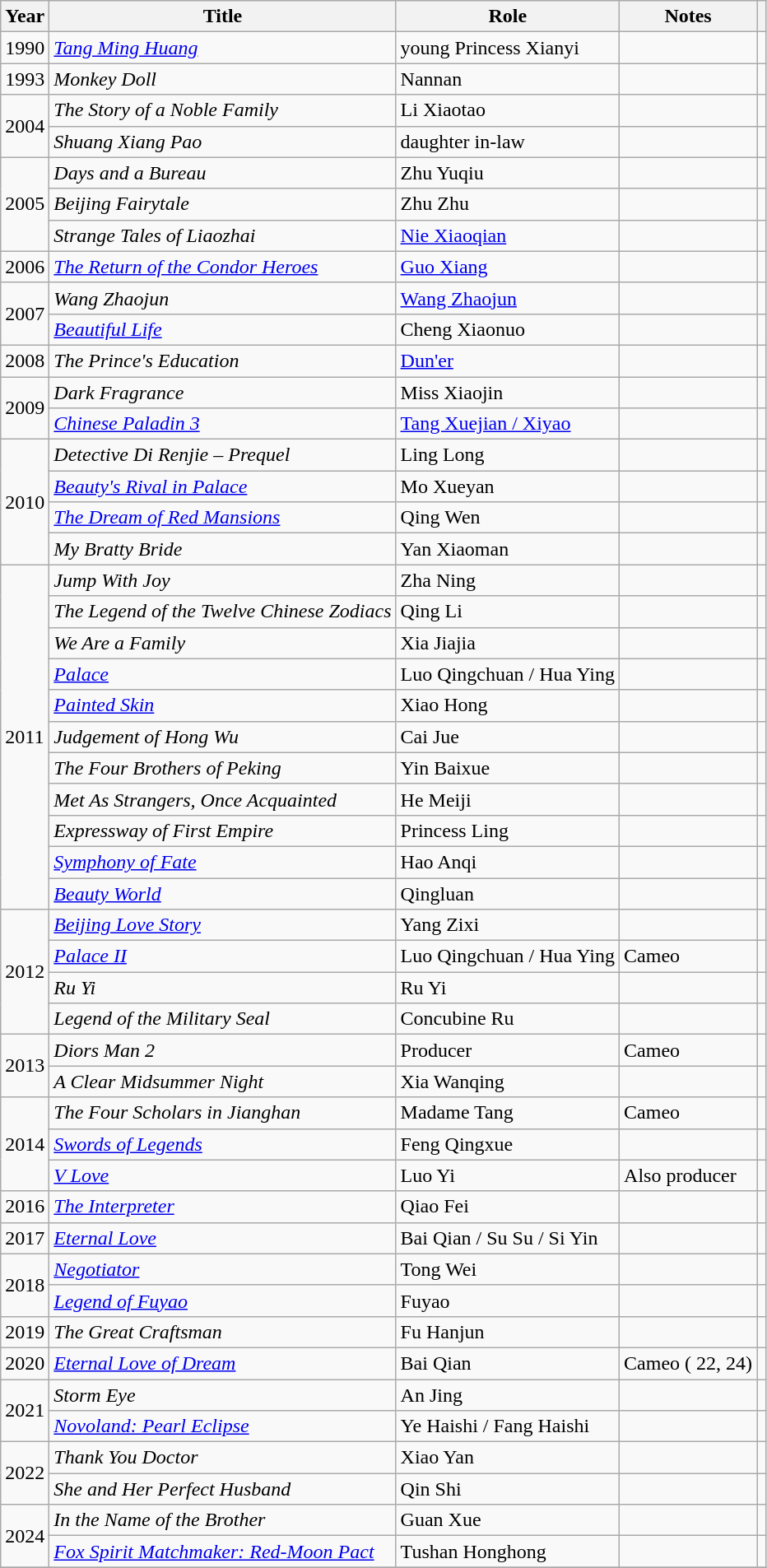<table class="wikitable sortable">
<tr>
<th>Year</th>
<th>Title</th>
<th>Role</th>
<th class="unsortable">Notes</th>
<th class="unsortable"></th>
</tr>
<tr>
<td>1990</td>
<td><em><a href='#'>Tang Ming Huang</a></em></td>
<td>young Princess Xianyi</td>
<td></td>
<td></td>
</tr>
<tr>
<td>1993</td>
<td><em>Monkey Doll</em></td>
<td>Nannan</td>
<td></td>
<td></td>
</tr>
<tr>
<td rowspan=2>2004</td>
<td><em>The Story of a Noble Family</em></td>
<td>Li Xiaotao</td>
<td></td>
<td></td>
</tr>
<tr>
<td><em>Shuang Xiang Pao</em></td>
<td>daughter in-law</td>
<td></td>
<td></td>
</tr>
<tr>
<td rowspan=3>2005</td>
<td><em>Days and a Bureau</em></td>
<td>Zhu Yuqiu</td>
<td></td>
<td></td>
</tr>
<tr>
<td><em>Beijing Fairytale</em></td>
<td>Zhu Zhu</td>
<td></td>
<td></td>
</tr>
<tr>
<td><em>Strange Tales of Liaozhai</em></td>
<td><a href='#'>Nie Xiaoqian</a></td>
<td></td>
<td></td>
</tr>
<tr>
<td>2006</td>
<td><em><a href='#'>The Return of the Condor Heroes</a></em></td>
<td><a href='#'>Guo Xiang</a></td>
<td></td>
<td></td>
</tr>
<tr>
<td rowspan=2>2007</td>
<td><em>Wang Zhaojun</em></td>
<td><a href='#'>Wang Zhaojun</a></td>
<td></td>
<td></td>
</tr>
<tr>
<td><em><a href='#'>Beautiful Life</a></em></td>
<td>Cheng Xiaonuo</td>
<td></td>
<td></td>
</tr>
<tr>
<td>2008</td>
<td><em>The Prince's Education</em></td>
<td><a href='#'>Dun'er</a></td>
<td></td>
<td></td>
</tr>
<tr>
<td rowspan=2>2009</td>
<td><em>Dark Fragrance</em></td>
<td>Miss Xiaojin</td>
<td></td>
<td></td>
</tr>
<tr>
<td><em><a href='#'>Chinese Paladin 3</a></em></td>
<td><a href='#'>Tang Xuejian / Xiyao</a></td>
<td></td>
<td></td>
</tr>
<tr>
<td rowspan=4>2010</td>
<td><em>Detective Di Renjie – Prequel</em></td>
<td>Ling Long</td>
<td></td>
<td></td>
</tr>
<tr>
<td><em><a href='#'>Beauty's Rival in Palace</a></em></td>
<td>Mo Xueyan</td>
<td></td>
<td></td>
</tr>
<tr>
<td><em><a href='#'>The Dream of Red Mansions</a></em></td>
<td>Qing Wen</td>
<td></td>
<td></td>
</tr>
<tr>
<td><em>My Bratty Bride</em></td>
<td>Yan Xiaoman</td>
<td></td>
<td></td>
</tr>
<tr>
<td rowspan=11>2011</td>
<td><em>Jump With Joy</em></td>
<td>Zha Ning</td>
<td></td>
<td></td>
</tr>
<tr>
<td><em>The Legend of the Twelve Chinese Zodiacs</em></td>
<td>Qing Li</td>
<td></td>
<td></td>
</tr>
<tr>
<td><em>We Are a Family</em></td>
<td>Xia Jiajia</td>
<td></td>
<td></td>
</tr>
<tr>
<td><em><a href='#'>Palace</a></em></td>
<td>Luo Qingchuan / Hua Ying</td>
<td></td>
<td></td>
</tr>
<tr>
<td><em><a href='#'>Painted Skin</a></em></td>
<td>Xiao Hong</td>
<td></td>
<td></td>
</tr>
<tr>
<td><em> Judgement of Hong Wu</em></td>
<td>Cai Jue</td>
<td></td>
<td></td>
</tr>
<tr>
<td><em>The Four Brothers of Peking</em></td>
<td>Yin Baixue</td>
<td></td>
<td></td>
</tr>
<tr>
<td><em>Met As Strangers, Once Acquainted</em></td>
<td>He Meiji</td>
<td></td>
<td></td>
</tr>
<tr>
<td><em>Expressway of First Empire</em></td>
<td>Princess Ling</td>
<td></td>
<td></td>
</tr>
<tr>
<td><em><a href='#'>Symphony of Fate</a></em></td>
<td>Hao Anqi</td>
<td></td>
<td></td>
</tr>
<tr>
<td><em><a href='#'>Beauty World</a></em></td>
<td>Qingluan</td>
<td></td>
<td></td>
</tr>
<tr>
<td rowspan=4>2012</td>
<td><em><a href='#'>Beijing Love Story</a></em></td>
<td>Yang Zixi</td>
<td></td>
<td></td>
</tr>
<tr>
<td><em><a href='#'>Palace II</a></em></td>
<td>Luo Qingchuan / Hua Ying</td>
<td>Cameo</td>
<td></td>
</tr>
<tr>
<td><em>Ru Yi</em></td>
<td>Ru Yi</td>
<td></td>
<td></td>
</tr>
<tr>
<td><em>Legend of the Military Seal</em></td>
<td>Concubine Ru</td>
<td></td>
<td></td>
</tr>
<tr>
<td rowspan=2>2013</td>
<td><em>Diors Man 2</em></td>
<td>Producer</td>
<td>Cameo</td>
<td></td>
</tr>
<tr>
<td><em>A Clear Midsummer Night</em></td>
<td>Xia Wanqing</td>
<td></td>
<td></td>
</tr>
<tr>
<td rowspan=3>2014</td>
<td><em>The Four Scholars in Jianghan</em></td>
<td>Madame Tang</td>
<td>Cameo</td>
<td></td>
</tr>
<tr>
<td><em><a href='#'>Swords of Legends</a></em></td>
<td>Feng Qingxue</td>
<td></td>
<td></td>
</tr>
<tr>
<td><em><a href='#'>V Love</a></em></td>
<td>Luo Yi</td>
<td>Also producer</td>
<td></td>
</tr>
<tr>
<td>2016</td>
<td><em><a href='#'>The Interpreter</a></em></td>
<td>Qiao Fei</td>
<td></td>
<td></td>
</tr>
<tr>
<td>2017</td>
<td><em><a href='#'>Eternal Love</a></em></td>
<td>Bai Qian / Su Su / Si Yin</td>
<td></td>
<td></td>
</tr>
<tr>
<td rowspan=2>2018</td>
<td><em><a href='#'>Negotiator</a></em></td>
<td>Tong Wei</td>
<td></td>
<td></td>
</tr>
<tr>
<td><em><a href='#'>Legend of Fuyao</a></em></td>
<td>Fuyao</td>
<td></td>
<td></td>
</tr>
<tr>
<td>2019</td>
<td><em>The Great Craftsman</em></td>
<td>Fu Hanjun</td>
<td></td>
<td></td>
</tr>
<tr>
<td rowspan=1>2020</td>
<td><em><a href='#'>Eternal Love of Dream</a></em></td>
<td>Bai Qian</td>
<td>Cameo ( 22, 24)</td>
<td></td>
</tr>
<tr>
<td rowspan=2>2021</td>
<td><em>Storm Eye</em></td>
<td>An Jing</td>
<td></td>
<td></td>
</tr>
<tr>
<td><em><a href='#'>Novoland: Pearl Eclipse</a></em></td>
<td>Ye Haishi / Fang Haishi</td>
<td></td>
<td></td>
</tr>
<tr>
<td rowspan=2>2022</td>
<td><em>Thank You Doctor</em></td>
<td>Xiao Yan</td>
<td></td>
<td></td>
</tr>
<tr>
<td><em>She and Her Perfect Husband</em></td>
<td>Qin Shi</td>
<td></td>
<td></td>
</tr>
<tr>
<td rowspan=2>2024</td>
<td><em>In the Name of the Brother</em></td>
<td>Guan Xue</td>
<td></td>
<td></td>
</tr>
<tr>
<td><em><a href='#'>Fox Spirit Matchmaker: Red-Moon Pact</a></em></td>
<td>Tushan Honghong</td>
<td></td>
<td></td>
</tr>
<tr>
</tr>
</table>
